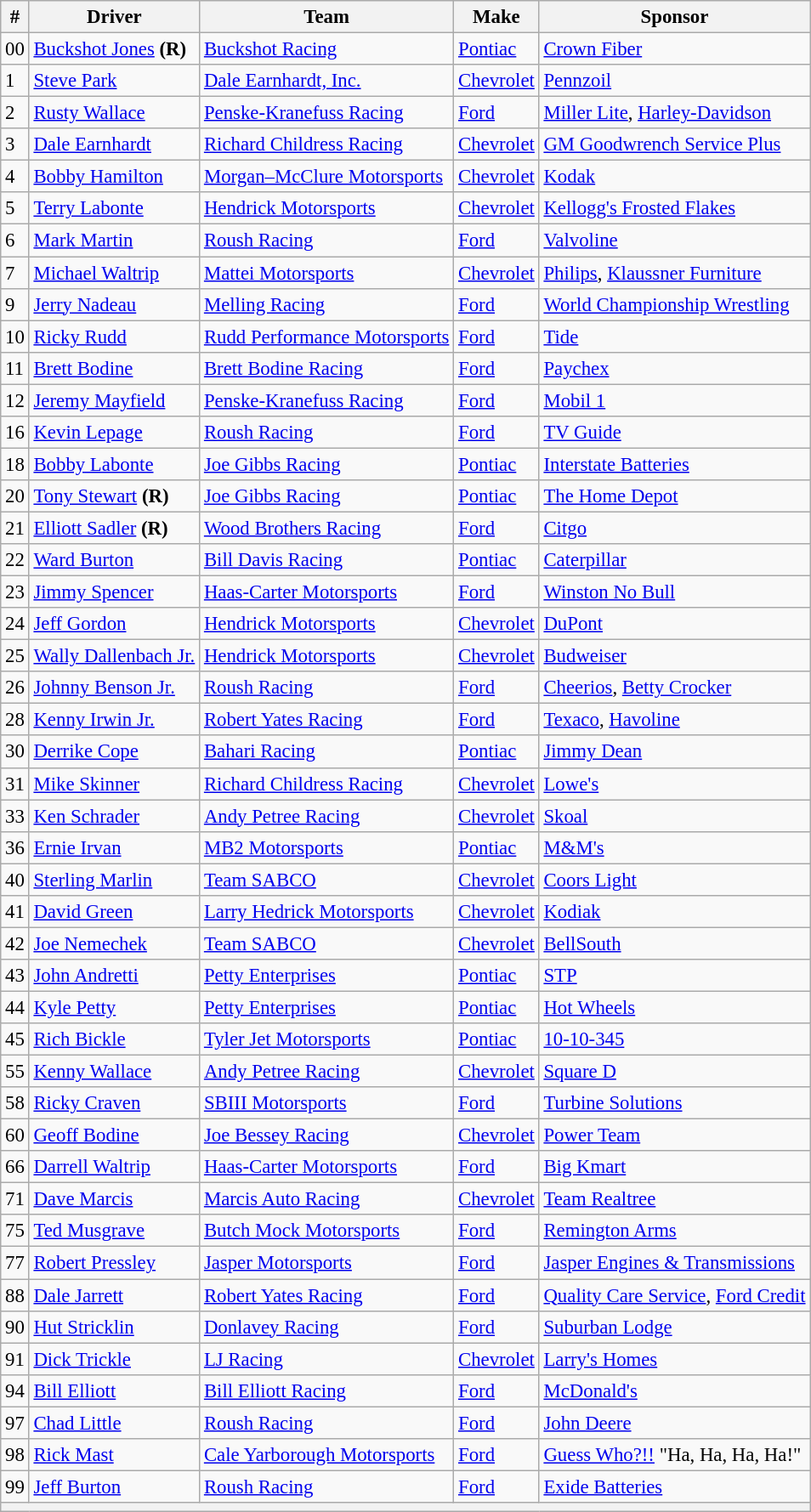<table class="wikitable" style="font-size:95%">
<tr>
<th>#</th>
<th>Driver</th>
<th>Team</th>
<th>Make</th>
<th>Sponsor</th>
</tr>
<tr>
<td>00</td>
<td><a href='#'>Buckshot Jones</a> <strong>(R)</strong></td>
<td><a href='#'>Buckshot Racing</a></td>
<td><a href='#'>Pontiac</a></td>
<td><a href='#'>Crown Fiber</a></td>
</tr>
<tr>
<td>1</td>
<td><a href='#'>Steve Park</a></td>
<td><a href='#'>Dale Earnhardt, Inc.</a></td>
<td><a href='#'>Chevrolet</a></td>
<td><a href='#'>Pennzoil</a></td>
</tr>
<tr>
<td>2</td>
<td><a href='#'>Rusty Wallace</a></td>
<td><a href='#'>Penske-Kranefuss Racing</a></td>
<td><a href='#'>Ford</a></td>
<td><a href='#'>Miller Lite</a>, <a href='#'>Harley-Davidson</a></td>
</tr>
<tr>
<td>3</td>
<td><a href='#'>Dale Earnhardt</a></td>
<td><a href='#'>Richard Childress Racing</a></td>
<td><a href='#'>Chevrolet</a></td>
<td><a href='#'>GM Goodwrench Service Plus</a></td>
</tr>
<tr>
<td>4</td>
<td><a href='#'>Bobby Hamilton</a></td>
<td><a href='#'>Morgan–McClure Motorsports</a></td>
<td><a href='#'>Chevrolet</a></td>
<td><a href='#'>Kodak</a></td>
</tr>
<tr>
<td>5</td>
<td><a href='#'>Terry Labonte</a></td>
<td><a href='#'>Hendrick Motorsports</a></td>
<td><a href='#'>Chevrolet</a></td>
<td><a href='#'>Kellogg's Frosted Flakes</a></td>
</tr>
<tr>
<td>6</td>
<td><a href='#'>Mark Martin</a></td>
<td><a href='#'>Roush Racing</a></td>
<td><a href='#'>Ford</a></td>
<td><a href='#'>Valvoline</a></td>
</tr>
<tr>
<td>7</td>
<td><a href='#'>Michael Waltrip</a></td>
<td><a href='#'>Mattei Motorsports</a></td>
<td><a href='#'>Chevrolet</a></td>
<td><a href='#'>Philips</a>, <a href='#'>Klaussner Furniture</a></td>
</tr>
<tr>
<td>9</td>
<td><a href='#'>Jerry Nadeau</a></td>
<td><a href='#'>Melling Racing</a></td>
<td><a href='#'>Ford</a></td>
<td><a href='#'>World Championship Wrestling</a></td>
</tr>
<tr>
<td>10</td>
<td><a href='#'>Ricky Rudd</a></td>
<td><a href='#'>Rudd Performance Motorsports</a></td>
<td><a href='#'>Ford</a></td>
<td><a href='#'>Tide</a></td>
</tr>
<tr>
<td>11</td>
<td><a href='#'>Brett Bodine</a></td>
<td><a href='#'>Brett Bodine Racing</a></td>
<td><a href='#'>Ford</a></td>
<td><a href='#'>Paychex</a></td>
</tr>
<tr>
<td>12</td>
<td><a href='#'>Jeremy Mayfield</a></td>
<td><a href='#'>Penske-Kranefuss Racing</a></td>
<td><a href='#'>Ford</a></td>
<td><a href='#'>Mobil 1</a></td>
</tr>
<tr>
<td>16</td>
<td><a href='#'>Kevin Lepage</a></td>
<td><a href='#'>Roush Racing</a></td>
<td><a href='#'>Ford</a></td>
<td><a href='#'>TV Guide</a></td>
</tr>
<tr>
<td>18</td>
<td><a href='#'>Bobby Labonte</a></td>
<td><a href='#'>Joe Gibbs Racing</a></td>
<td><a href='#'>Pontiac</a></td>
<td><a href='#'>Interstate Batteries</a></td>
</tr>
<tr>
<td>20</td>
<td><a href='#'>Tony Stewart</a> <strong>(R)</strong></td>
<td><a href='#'>Joe Gibbs Racing</a></td>
<td><a href='#'>Pontiac</a></td>
<td><a href='#'>The Home Depot</a></td>
</tr>
<tr>
<td>21</td>
<td><a href='#'>Elliott Sadler</a> <strong>(R)</strong></td>
<td><a href='#'>Wood Brothers Racing</a></td>
<td><a href='#'>Ford</a></td>
<td><a href='#'>Citgo</a></td>
</tr>
<tr>
<td>22</td>
<td><a href='#'>Ward Burton</a></td>
<td><a href='#'>Bill Davis Racing</a></td>
<td><a href='#'>Pontiac</a></td>
<td><a href='#'>Caterpillar</a></td>
</tr>
<tr>
<td>23</td>
<td><a href='#'>Jimmy Spencer</a></td>
<td><a href='#'>Haas-Carter Motorsports</a></td>
<td><a href='#'>Ford</a></td>
<td><a href='#'>Winston No Bull</a></td>
</tr>
<tr>
<td>24</td>
<td><a href='#'>Jeff Gordon</a></td>
<td><a href='#'>Hendrick Motorsports</a></td>
<td><a href='#'>Chevrolet</a></td>
<td><a href='#'>DuPont</a></td>
</tr>
<tr>
<td>25</td>
<td><a href='#'>Wally Dallenbach Jr.</a></td>
<td><a href='#'>Hendrick Motorsports</a></td>
<td><a href='#'>Chevrolet</a></td>
<td><a href='#'>Budweiser</a></td>
</tr>
<tr>
<td>26</td>
<td><a href='#'>Johnny Benson Jr.</a></td>
<td><a href='#'>Roush Racing</a></td>
<td><a href='#'>Ford</a></td>
<td><a href='#'>Cheerios</a>, <a href='#'>Betty Crocker</a></td>
</tr>
<tr>
<td>28</td>
<td><a href='#'>Kenny Irwin Jr.</a></td>
<td><a href='#'>Robert Yates Racing</a></td>
<td><a href='#'>Ford</a></td>
<td><a href='#'>Texaco</a>, <a href='#'>Havoline</a></td>
</tr>
<tr>
<td>30</td>
<td><a href='#'>Derrike Cope</a></td>
<td><a href='#'>Bahari Racing</a></td>
<td><a href='#'>Pontiac</a></td>
<td><a href='#'>Jimmy Dean</a></td>
</tr>
<tr>
<td>31</td>
<td><a href='#'>Mike Skinner</a></td>
<td><a href='#'>Richard Childress Racing</a></td>
<td><a href='#'>Chevrolet</a></td>
<td><a href='#'>Lowe's</a></td>
</tr>
<tr>
<td>33</td>
<td><a href='#'>Ken Schrader</a></td>
<td><a href='#'>Andy Petree Racing</a></td>
<td><a href='#'>Chevrolet</a></td>
<td><a href='#'>Skoal</a></td>
</tr>
<tr>
<td>36</td>
<td><a href='#'>Ernie Irvan</a></td>
<td><a href='#'>MB2 Motorsports</a></td>
<td><a href='#'>Pontiac</a></td>
<td><a href='#'>M&M's</a></td>
</tr>
<tr>
<td>40</td>
<td><a href='#'>Sterling Marlin</a></td>
<td><a href='#'>Team SABCO</a></td>
<td><a href='#'>Chevrolet</a></td>
<td><a href='#'>Coors Light</a></td>
</tr>
<tr>
<td>41</td>
<td><a href='#'>David Green</a></td>
<td><a href='#'>Larry Hedrick Motorsports</a></td>
<td><a href='#'>Chevrolet</a></td>
<td><a href='#'>Kodiak</a></td>
</tr>
<tr>
<td>42</td>
<td><a href='#'>Joe Nemechek</a></td>
<td><a href='#'>Team SABCO</a></td>
<td><a href='#'>Chevrolet</a></td>
<td><a href='#'>BellSouth</a></td>
</tr>
<tr>
<td>43</td>
<td><a href='#'>John Andretti</a></td>
<td><a href='#'>Petty Enterprises</a></td>
<td><a href='#'>Pontiac</a></td>
<td><a href='#'>STP</a></td>
</tr>
<tr>
<td>44</td>
<td><a href='#'>Kyle Petty</a></td>
<td><a href='#'>Petty Enterprises</a></td>
<td><a href='#'>Pontiac</a></td>
<td><a href='#'>Hot Wheels</a></td>
</tr>
<tr>
<td>45</td>
<td><a href='#'>Rich Bickle</a></td>
<td><a href='#'>Tyler Jet Motorsports</a></td>
<td><a href='#'>Pontiac</a></td>
<td><a href='#'>10-10-345</a></td>
</tr>
<tr>
<td>55</td>
<td><a href='#'>Kenny Wallace</a></td>
<td><a href='#'>Andy Petree Racing</a></td>
<td><a href='#'>Chevrolet</a></td>
<td><a href='#'>Square D</a></td>
</tr>
<tr>
<td>58</td>
<td><a href='#'>Ricky Craven</a></td>
<td><a href='#'>SBIII Motorsports</a></td>
<td><a href='#'>Ford</a></td>
<td><a href='#'>Turbine Solutions</a></td>
</tr>
<tr>
<td>60</td>
<td><a href='#'>Geoff Bodine</a></td>
<td><a href='#'>Joe Bessey Racing</a></td>
<td><a href='#'>Chevrolet</a></td>
<td><a href='#'>Power Team</a></td>
</tr>
<tr>
<td>66</td>
<td><a href='#'>Darrell Waltrip</a></td>
<td><a href='#'>Haas-Carter Motorsports</a></td>
<td><a href='#'>Ford</a></td>
<td><a href='#'>Big Kmart</a></td>
</tr>
<tr>
<td>71</td>
<td><a href='#'>Dave Marcis</a></td>
<td><a href='#'>Marcis Auto Racing</a></td>
<td><a href='#'>Chevrolet</a></td>
<td><a href='#'>Team Realtree</a></td>
</tr>
<tr>
<td>75</td>
<td><a href='#'>Ted Musgrave</a></td>
<td><a href='#'>Butch Mock Motorsports</a></td>
<td><a href='#'>Ford</a></td>
<td><a href='#'>Remington Arms</a></td>
</tr>
<tr>
<td>77</td>
<td><a href='#'>Robert Pressley</a></td>
<td><a href='#'>Jasper Motorsports</a></td>
<td><a href='#'>Ford</a></td>
<td><a href='#'>Jasper Engines & Transmissions</a></td>
</tr>
<tr>
<td>88</td>
<td><a href='#'>Dale Jarrett</a></td>
<td><a href='#'>Robert Yates Racing</a></td>
<td><a href='#'>Ford</a></td>
<td><a href='#'>Quality Care Service</a>, <a href='#'>Ford Credit</a></td>
</tr>
<tr>
<td>90</td>
<td><a href='#'>Hut Stricklin</a></td>
<td><a href='#'>Donlavey Racing</a></td>
<td><a href='#'>Ford</a></td>
<td><a href='#'>Suburban Lodge</a></td>
</tr>
<tr>
<td>91</td>
<td><a href='#'>Dick Trickle</a></td>
<td><a href='#'>LJ Racing</a></td>
<td><a href='#'>Chevrolet</a></td>
<td><a href='#'>Larry's Homes</a></td>
</tr>
<tr>
<td>94</td>
<td><a href='#'>Bill Elliott</a></td>
<td><a href='#'>Bill Elliott Racing</a></td>
<td><a href='#'>Ford</a></td>
<td><a href='#'>McDonald's</a></td>
</tr>
<tr>
<td>97</td>
<td><a href='#'>Chad Little</a></td>
<td><a href='#'>Roush Racing</a></td>
<td><a href='#'>Ford</a></td>
<td><a href='#'>John Deere</a></td>
</tr>
<tr>
<td>98</td>
<td><a href='#'>Rick Mast</a></td>
<td><a href='#'>Cale Yarborough Motorsports</a></td>
<td><a href='#'>Ford</a></td>
<td><a href='#'>Guess Who?!!</a> "Ha, Ha, Ha, Ha!"</td>
</tr>
<tr>
<td>99</td>
<td><a href='#'>Jeff Burton</a></td>
<td><a href='#'>Roush Racing</a></td>
<td><a href='#'>Ford</a></td>
<td><a href='#'>Exide Batteries</a></td>
</tr>
<tr>
<th colspan="5"></th>
</tr>
</table>
